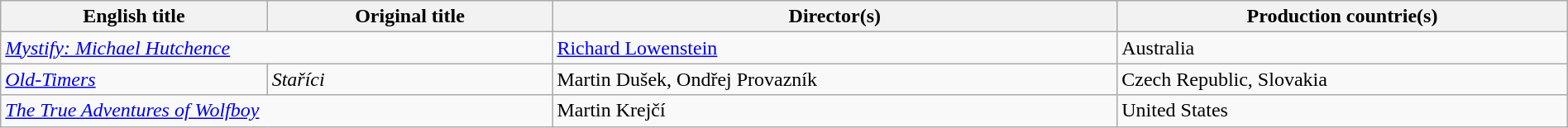<table class="sortable wikitable" style="width:100%; margin-bottom:4px" cellpadding="5">
<tr>
<th scope="col">English title</th>
<th scope="col">Original title</th>
<th scope="col">Director(s)</th>
<th scope="col">Production countrie(s)</th>
</tr>
<tr>
<td colspan="2"><em><a href='#'>Mystify: Michael Hutchence</a></em></td>
<td><a href='#'>Richard Lowenstein</a></td>
<td>Australia</td>
</tr>
<tr>
<td><em><a href='#'>Old-Timers</a></em></td>
<td><em>Staříci</em></td>
<td>Martin Dušek, Ondřej Provazník</td>
<td>Czech Republic, Slovakia</td>
</tr>
<tr>
<td colspan="2"><em><a href='#'>The True Adventures of Wolfboy</a></em></td>
<td>Martin Krejčí</td>
<td>United States</td>
</tr>
</table>
